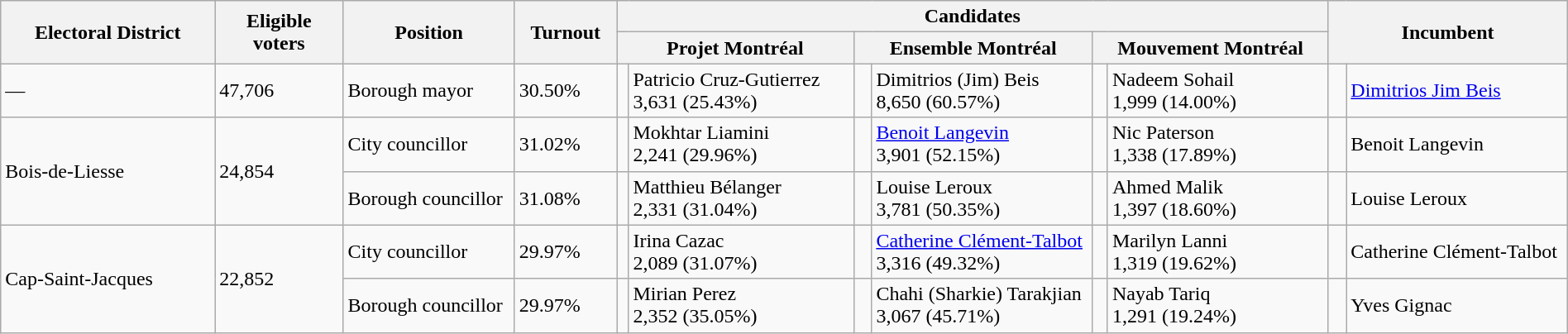<table class="wikitable" width="100%">
<tr>
<th width=10% rowspan=2>Electoral District</th>
<th width=6% rowspan=2>Eligible voters</th>
<th width=8% rowspan=2>Position</th>
<th width=4% rowspan=2>Turnout</th>
<th colspan=6>Candidates</th>
<th width=11% colspan=2 rowspan=2>Incumbent</th>
</tr>
<tr>
<th width=11% colspan=2 ><span>Projet Montréal</span></th>
<th width=11% colspan=2 ><span>Ensemble Montréal</span></th>
<th width=11% colspan=2 ><span>Mouvement Montréal</span></th>
</tr>
<tr>
<td>—</td>
<td>47,706</td>
<td>Borough mayor</td>
<td>30.50%</td>
<td></td>
<td>Patricio Cruz-Gutierrez <br> 3,631 (25.43%)</td>
<td> </td>
<td>Dimitrios (Jim) Beis <br> 8,650 (60.57%)</td>
<td></td>
<td>Nadeem Sohail <br> 1,999 (14.00%)</td>
<td> </td>
<td><a href='#'>Dimitrios Jim Beis</a></td>
</tr>
<tr>
<td rowspan=2>Bois-de-Liesse</td>
<td rowspan=2>24,854</td>
<td>City councillor</td>
<td>31.02%</td>
<td></td>
<td>Mokhtar Liamini <br> 2,241 (29.96%)</td>
<td> </td>
<td><a href='#'>Benoit Langevin</a> <br> 3,901 (52.15%)</td>
<td></td>
<td>Nic Paterson <br> 1,338 (17.89%)</td>
<td> </td>
<td>Benoit Langevin</td>
</tr>
<tr>
<td>Borough councillor</td>
<td>31.08%</td>
<td></td>
<td>Matthieu Bélanger <br> 2,331 (31.04%)</td>
<td> </td>
<td>Louise Leroux <br> 3,781 (50.35%)</td>
<td></td>
<td>Ahmed Malik <br> 1,397 (18.60%)</td>
<td> </td>
<td>Louise Leroux</td>
</tr>
<tr>
<td rowspan=2>Cap-Saint-Jacques</td>
<td rowspan=2>22,852</td>
<td>City councillor</td>
<td>29.97%</td>
<td></td>
<td>Irina Cazac <br> 2,089 (31.07%)</td>
<td> </td>
<td><a href='#'>Catherine Clément-Talbot</a> <br> 3,316 (49.32%)</td>
<td></td>
<td>Marilyn Lanni <br> 1,319 (19.62%)</td>
<td> </td>
<td>Catherine Clément-Talbot</td>
</tr>
<tr>
<td>Borough councillor</td>
<td>29.97%</td>
<td></td>
<td>Mirian Perez <br> 2,352 (35.05%)</td>
<td> </td>
<td>Chahi (Sharkie) Tarakjian <br> 3,067 (45.71%)</td>
<td></td>
<td>Nayab Tariq <br> 1,291 (19.24%)</td>
<td> </td>
<td>Yves Gignac</td>
</tr>
</table>
